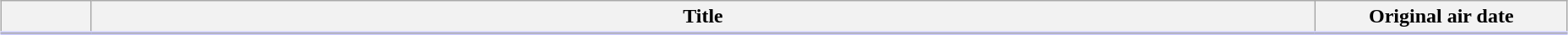<table class="wikitable" style="width:98%; margin:auto; background:#FFF;">
<tr style="border-bottom: 3px solid #CCF;">
<th style="width:4em;"></th>
<th>Title</th>
<th style="width:12em;">Original air date</th>
</tr>
<tr>
</tr>
</table>
